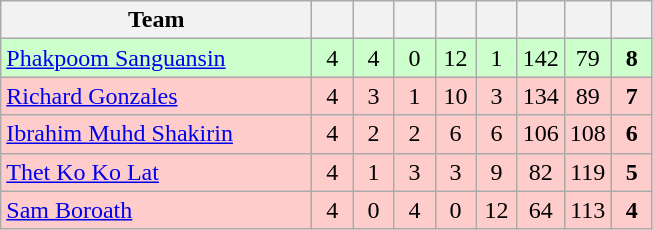<table class="wikitable" style="text-align:center">
<tr>
<th width=200>Team</th>
<th width=20></th>
<th width=20></th>
<th width=20></th>
<th width=20></th>
<th width=20></th>
<th width=20></th>
<th width=20></th>
<th width=20></th>
</tr>
<tr bgcolor="ccffcc">
<td style="text-align:left;"> <a href='#'>Phakpoom Sanguansin</a></td>
<td>4</td>
<td>4</td>
<td>0</td>
<td>12</td>
<td>1</td>
<td>142</td>
<td>79</td>
<td><strong>8</strong></td>
</tr>
<tr bgcolor="ffcccc">
<td style="text-align:left;"> <a href='#'>Richard Gonzales</a></td>
<td>4</td>
<td>3</td>
<td>1</td>
<td>10</td>
<td>3</td>
<td>134</td>
<td>89</td>
<td><strong>7</strong></td>
</tr>
<tr bgcolor="ffcccc">
<td style="text-align:left;"> <a href='#'>Ibrahim Muhd Shakirin</a></td>
<td>4</td>
<td>2</td>
<td>2</td>
<td>6</td>
<td>6</td>
<td>106</td>
<td>108</td>
<td><strong>6</strong></td>
</tr>
<tr bgcolor="ffcccc">
<td style="text-align:left;"> <a href='#'>Thet Ko Ko Lat</a></td>
<td>4</td>
<td>1</td>
<td>3</td>
<td>3</td>
<td>9</td>
<td>82</td>
<td>119</td>
<td><strong>5</strong></td>
</tr>
<tr bgcolor="ffcccc">
<td style="text-align:left;"> <a href='#'>Sam Boroath</a></td>
<td>4</td>
<td>0</td>
<td>4</td>
<td>0</td>
<td>12</td>
<td>64</td>
<td>113</td>
<td><strong>4</strong></td>
</tr>
</table>
